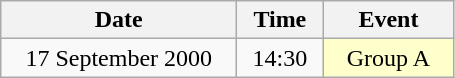<table class = "wikitable" style="text-align:center;">
<tr>
<th width=150>Date</th>
<th width=50>Time</th>
<th width=80>Event</th>
</tr>
<tr>
<td>17 September 2000</td>
<td>14:30</td>
<td bgcolor=ffffcc>Group A</td>
</tr>
</table>
